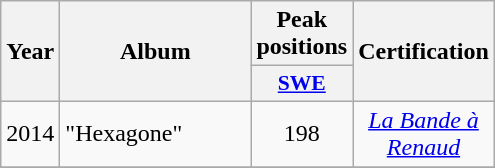<table class="wikitable">
<tr>
<th align="center" rowspan="2" width="10">Year</th>
<th align="center" rowspan="2" width="120">Album</th>
<th align="center" colspan="1" width="20">Peak positions</th>
<th align="center" rowspan="2" width="70">Certification</th>
</tr>
<tr>
<th scope="col" style="width:3em;font-size:90%;"><a href='#'>SWE</a><br></th>
</tr>
<tr>
<td style="text-align:center;">2014</td>
<td>"Hexagone"</td>
<td style="text-align:center;">198</td>
<td style="text-align:center;"><em><a href='#'>La Bande à Renaud</a></em></td>
</tr>
<tr>
</tr>
</table>
